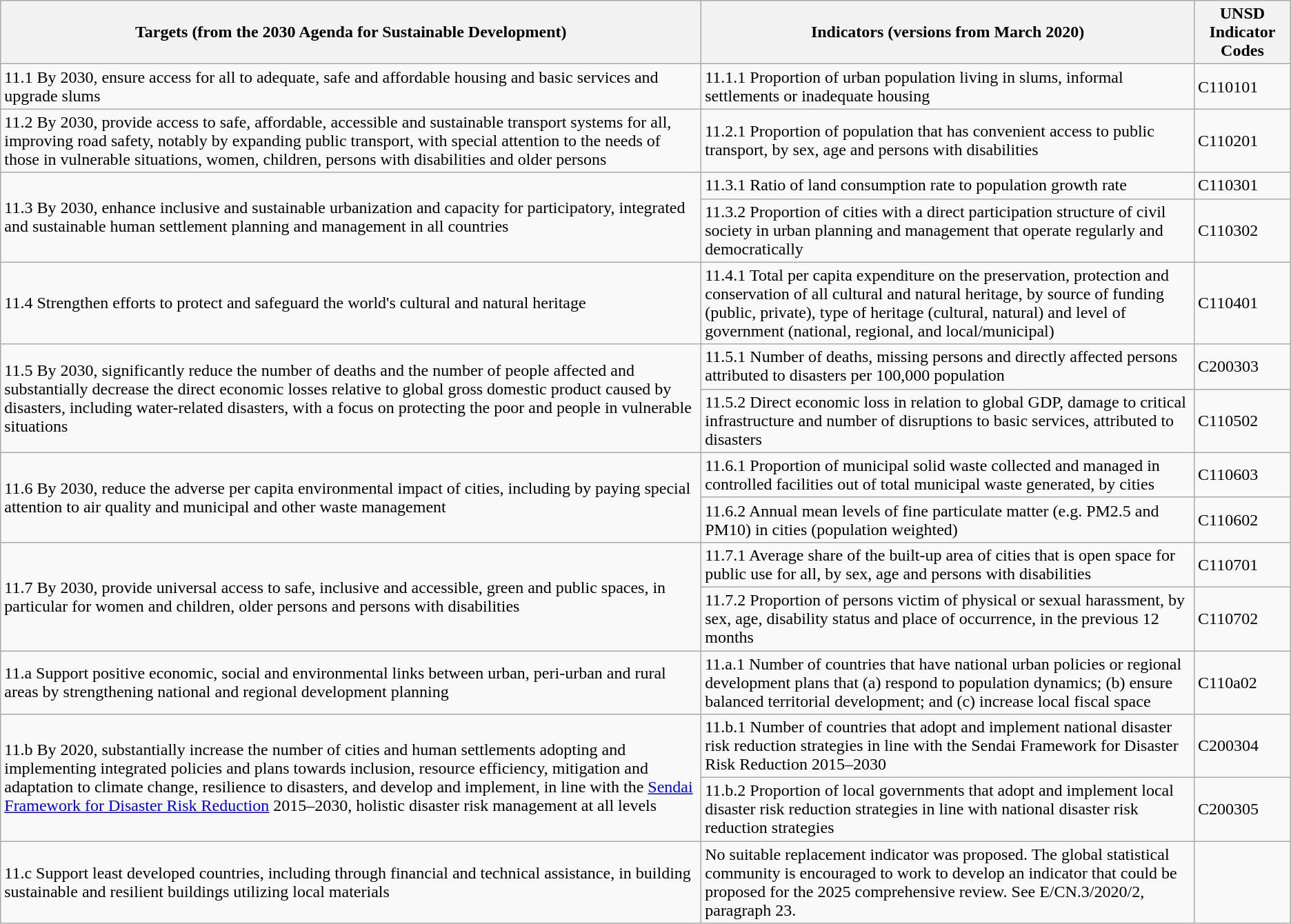<table class="wikitable">
<tr>
<th>Targets (from the 2030 Agenda for Sustainable Development)</th>
<th>Indicators (versions from March 2020)</th>
<th>UNSD Indicator Codes </th>
</tr>
<tr>
<td>11.1 By 2030, ensure access for all to adequate, safe and affordable housing and basic services and upgrade slums</td>
<td>11.1.1 Proportion of urban population living in slums, informal settlements or inadequate housing</td>
<td>C110101</td>
</tr>
<tr>
<td>11.2 By 2030, provide access to safe, affordable, accessible and sustainable transport systems for all, improving road safety, notably by expanding public transport, with special attention to the needs of those in vulnerable situations, women, children, persons with disabilities and older persons</td>
<td>11.2.1 Proportion of population that has convenient access to public transport, by sex, age and persons with disabilities</td>
<td>C110201</td>
</tr>
<tr>
<td colspan="1" rowspan="2">11.3 By 2030, enhance inclusive and sustainable urbanization and capacity for participatory, integrated and sustainable human settlement planning and management in all countries</td>
<td>11.3.1 Ratio of land consumption rate to population growth rate</td>
<td>C110301</td>
</tr>
<tr>
<td>11.3.2 Proportion of cities with a direct participation structure of civil society in urban planning and management that operate regularly and democratically</td>
<td>C110302</td>
</tr>
<tr>
<td>11.4 Strengthen efforts to protect and safeguard the world's cultural and natural heritage</td>
<td>11.4.1 Total per capita expenditure on the preservation, protection and conservation of all cultural and natural heritage, by source of funding (public, private), type of heritage (cultural, natural) and level of government (national, regional, and local/municipal)</td>
<td>C110401</td>
</tr>
<tr>
<td colspan="1" rowspan="2">11.5 By 2030, significantly reduce the number of deaths and the number of people affected and substantially decrease the direct economic losses relative to global gross domestic product caused by disasters, including water-related disasters, with a focus on protecting the poor and people in vulnerable situations</td>
<td>11.5.1 Number of deaths, missing persons and directly affected persons attributed to disasters per 100,000 population</td>
<td>C200303</td>
</tr>
<tr>
<td>11.5.2 Direct economic loss in relation to global GDP, damage to critical infrastructure and number of disruptions to basic services, attributed to disasters</td>
<td>C110502</td>
</tr>
<tr>
<td colspan="1" rowspan="2">11.6 By 2030, reduce the adverse per capita environmental impact of cities, including by paying special attention to air quality and municipal and other waste management</td>
<td>11.6.1 Proportion of municipal solid waste collected and managed in controlled facilities out of total municipal waste generated, by cities</td>
<td>C110603</td>
</tr>
<tr>
<td>11.6.2 Annual mean levels of fine particulate matter (e.g. PM2.5 and PM10) in cities (population weighted)</td>
<td>C110602</td>
</tr>
<tr>
<td colspan="1" rowspan="2">11.7 By 2030, provide universal access to safe, inclusive and accessible, green and public spaces, in particular for women and children, older persons and persons with disabilities</td>
<td>11.7.1 Average share of the built-up area of cities that is open space for public use for all, by sex, age and persons with disabilities</td>
<td>C110701</td>
</tr>
<tr>
<td>11.7.2 Proportion of persons victim of physical or sexual harassment, by sex, age, disability status and place of occurrence, in the previous 12 months</td>
<td>C110702</td>
</tr>
<tr>
<td>11.a Support positive economic, social and environmental links between urban, peri-urban and rural areas by strengthening national and regional development planning</td>
<td>11.a.1 Number of countries that have national urban policies or regional development plans that (a) respond to population dynamics; (b) ensure balanced territorial development; and (c) increase local fiscal space</td>
<td>C110a02</td>
</tr>
<tr>
<td colspan="1" rowspan="2">11.b By 2020, substantially increase the number of cities and human settlements adopting and implementing integrated policies and plans towards inclusion, resource efficiency, mitigation and adaptation to climate change, resilience to disasters, and develop and implement, in line with the <a href='#'>Sendai Framework for Disaster Risk Reduction</a> 2015–2030, holistic disaster risk management at all levels</td>
<td>11.b.1 Number of countries that adopt and implement national disaster risk reduction strategies in line with the Sendai Framework for Disaster Risk Reduction 2015–2030</td>
<td>C200304</td>
</tr>
<tr>
<td>11.b.2 Proportion of local governments that adopt and implement local disaster risk reduction strategies in line with national disaster risk reduction strategies</td>
<td>C200305</td>
</tr>
<tr>
<td>11.c Support least developed countries, including through financial and technical assistance, in building sustainable and resilient buildings utilizing local materials</td>
<td>No suitable replacement indicator was proposed. The global statistical community is encouraged to work to develop an indicator that could be proposed for the 2025 comprehensive review. See E/CN.3/2020/2, paragraph 23.</td>
</tr>
</table>
